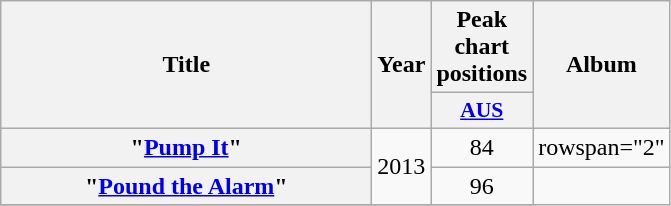<table class="wikitable plainrowheaders" style="text-align:center;" border="1">
<tr>
<th scope="col" rowspan="2" style="width:15em;">Title</th>
<th scope="col" rowspan="2">Year</th>
<th scope="col" colspan="1">Peak chart positions</th>
<th scope="col" rowspan="2">Album</th>
</tr>
<tr>
<th scope="col" style="width:3em;font-size:90%;"><a href='#'>AUS</a><br></th>
</tr>
<tr>
<th scope="row">"<a href='#'>Pump It</a>"</th>
<td rowspan="2">2013</td>
<td>84</td>
<td>rowspan="2" </td>
</tr>
<tr>
<th scope="row">"<a href='#'>Pound the Alarm</a>"</th>
<td>96</td>
</tr>
<tr>
</tr>
</table>
